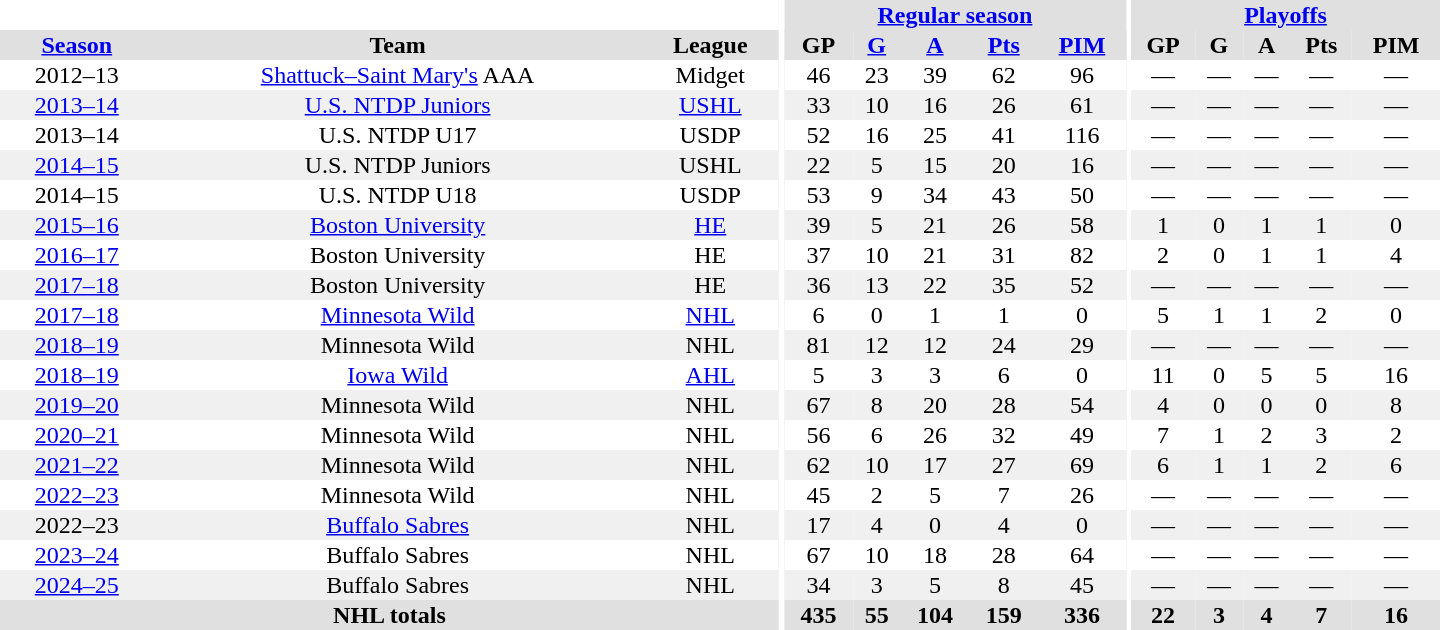<table border="0" cellpadding="1" cellspacing="0" style="text-align:center; width:60em">
<tr bgcolor="#e0e0e0">
<th colspan="3" bgcolor="#ffffff"></th>
<th rowspan="99" bgcolor="#ffffff"></th>
<th colspan="5"><a href='#'>Regular season</a></th>
<th rowspan="99" bgcolor="#ffffff"></th>
<th colspan="5"><a href='#'>Playoffs</a></th>
</tr>
<tr bgcolor="#e0e0e0">
<th><a href='#'>Season</a></th>
<th>Team</th>
<th>League</th>
<th>GP</th>
<th><a href='#'>G</a></th>
<th><a href='#'>A</a></th>
<th><a href='#'>Pts</a></th>
<th><a href='#'>PIM</a></th>
<th>GP</th>
<th>G</th>
<th>A</th>
<th>Pts</th>
<th>PIM</th>
</tr>
<tr>
<td>2012–13</td>
<td><a href='#'>Shattuck–Saint Mary's</a> AAA</td>
<td>Midget</td>
<td>46</td>
<td>23</td>
<td>39</td>
<td>62</td>
<td>96</td>
<td>—</td>
<td>—</td>
<td>—</td>
<td>—</td>
<td>—</td>
</tr>
<tr bgcolor="#f0f0f0">
<td><a href='#'>2013–14</a></td>
<td><a href='#'>U.S. NTDP Juniors</a></td>
<td><a href='#'>USHL</a></td>
<td>33</td>
<td>10</td>
<td>16</td>
<td>26</td>
<td>61</td>
<td>—</td>
<td>—</td>
<td>—</td>
<td>—</td>
<td>—</td>
</tr>
<tr>
<td>2013–14</td>
<td>U.S. NTDP U17</td>
<td>USDP</td>
<td>52</td>
<td>16</td>
<td>25</td>
<td>41</td>
<td>116</td>
<td>—</td>
<td>—</td>
<td>—</td>
<td>—</td>
<td>—</td>
</tr>
<tr bgcolor="#f0f0f0">
<td><a href='#'>2014–15</a></td>
<td>U.S. NTDP Juniors</td>
<td>USHL</td>
<td>22</td>
<td>5</td>
<td>15</td>
<td>20</td>
<td>16</td>
<td>—</td>
<td>—</td>
<td>—</td>
<td>—</td>
<td>—</td>
</tr>
<tr>
<td>2014–15</td>
<td>U.S. NTDP U18</td>
<td>USDP</td>
<td>53</td>
<td>9</td>
<td>34</td>
<td>43</td>
<td>50</td>
<td>—</td>
<td>—</td>
<td>—</td>
<td>—</td>
<td>—</td>
</tr>
<tr bgcolor="#f0f0f0">
<td><a href='#'>2015–16</a></td>
<td><a href='#'>Boston University</a></td>
<td><a href='#'>HE</a></td>
<td>39</td>
<td>5</td>
<td>21</td>
<td>26</td>
<td>58</td>
<td>1</td>
<td>0</td>
<td>1</td>
<td>1</td>
<td>0</td>
</tr>
<tr>
<td><a href='#'>2016–17</a></td>
<td>Boston University</td>
<td>HE</td>
<td>37</td>
<td>10</td>
<td>21</td>
<td>31</td>
<td>82</td>
<td>2</td>
<td>0</td>
<td>1</td>
<td>1</td>
<td>4</td>
</tr>
<tr bgcolor="#f0f0f0">
<td><a href='#'>2017–18</a></td>
<td>Boston University</td>
<td>HE</td>
<td>36</td>
<td>13</td>
<td>22</td>
<td>35</td>
<td>52</td>
<td>—</td>
<td>—</td>
<td>—</td>
<td>—</td>
<td>—</td>
</tr>
<tr>
<td><a href='#'>2017–18</a></td>
<td><a href='#'>Minnesota Wild</a></td>
<td><a href='#'>NHL</a></td>
<td>6</td>
<td>0</td>
<td>1</td>
<td>1</td>
<td>0</td>
<td>5</td>
<td>1</td>
<td>1</td>
<td>2</td>
<td>0</td>
</tr>
<tr bgcolor="#f0f0f0">
<td><a href='#'>2018–19</a></td>
<td>Minnesota Wild</td>
<td>NHL</td>
<td>81</td>
<td>12</td>
<td>12</td>
<td>24</td>
<td>29</td>
<td>—</td>
<td>—</td>
<td>—</td>
<td>—</td>
<td>—</td>
</tr>
<tr>
<td><a href='#'>2018–19</a></td>
<td><a href='#'>Iowa Wild</a></td>
<td><a href='#'>AHL</a></td>
<td>5</td>
<td>3</td>
<td>3</td>
<td>6</td>
<td>0</td>
<td>11</td>
<td>0</td>
<td>5</td>
<td>5</td>
<td>16</td>
</tr>
<tr bgcolor="#f0f0f0">
<td><a href='#'>2019–20</a></td>
<td>Minnesota Wild</td>
<td>NHL</td>
<td>67</td>
<td>8</td>
<td>20</td>
<td>28</td>
<td>54</td>
<td>4</td>
<td>0</td>
<td>0</td>
<td>0</td>
<td>8</td>
</tr>
<tr>
<td><a href='#'>2020–21</a></td>
<td>Minnesota Wild</td>
<td>NHL</td>
<td>56</td>
<td>6</td>
<td>26</td>
<td>32</td>
<td>49</td>
<td>7</td>
<td>1</td>
<td>2</td>
<td>3</td>
<td>2</td>
</tr>
<tr bgcolor="#f0f0f0">
<td><a href='#'>2021–22</a></td>
<td>Minnesota Wild</td>
<td>NHL</td>
<td>62</td>
<td>10</td>
<td>17</td>
<td>27</td>
<td>69</td>
<td>6</td>
<td>1</td>
<td>1</td>
<td>2</td>
<td>6</td>
</tr>
<tr>
<td><a href='#'>2022–23</a></td>
<td>Minnesota Wild</td>
<td>NHL</td>
<td>45</td>
<td>2</td>
<td>5</td>
<td>7</td>
<td>26</td>
<td>—</td>
<td>—</td>
<td>—</td>
<td>—</td>
<td>—</td>
</tr>
<tr bgcolor="#f0f0f0">
<td>2022–23</td>
<td><a href='#'>Buffalo Sabres</a></td>
<td>NHL</td>
<td>17</td>
<td>4</td>
<td>0</td>
<td>4</td>
<td>0</td>
<td>—</td>
<td>—</td>
<td>—</td>
<td>—</td>
<td>—</td>
</tr>
<tr>
<td><a href='#'>2023–24</a></td>
<td>Buffalo Sabres</td>
<td>NHL</td>
<td>67</td>
<td>10</td>
<td>18</td>
<td>28</td>
<td>64</td>
<td>—</td>
<td>—</td>
<td>—</td>
<td>—</td>
<td>—</td>
</tr>
<tr bgcolor="#f0f0f0">
<td><a href='#'>2024–25</a></td>
<td>Buffalo Sabres</td>
<td>NHL</td>
<td>34</td>
<td>3</td>
<td>5</td>
<td>8</td>
<td>45</td>
<td>—</td>
<td>—</td>
<td>—</td>
<td>—</td>
<td>—</td>
</tr>
<tr bgcolor="#e0e0e0">
<th colspan="3">NHL totals</th>
<th>435</th>
<th>55</th>
<th>104</th>
<th>159</th>
<th>336</th>
<th>22</th>
<th>3</th>
<th>4</th>
<th>7</th>
<th>16</th>
</tr>
</table>
